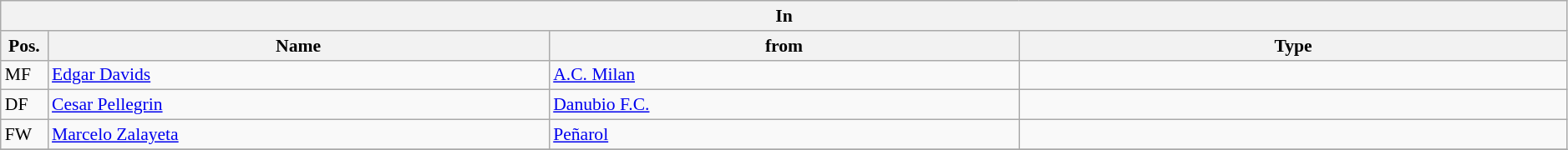<table class="wikitable" style="font-size:90%;width:99%;">
<tr>
<th colspan="4">In</th>
</tr>
<tr>
<th width=3%>Pos.</th>
<th width=32%>Name</th>
<th width=30%>from</th>
<th width=35%>Type</th>
</tr>
<tr>
<td>MF</td>
<td><a href='#'>Edgar Davids</a></td>
<td><a href='#'>A.C. Milan</a></td>
<td></td>
</tr>
<tr>
<td>DF</td>
<td><a href='#'>Cesar Pellegrin</a></td>
<td><a href='#'>Danubio F.C.</a></td>
<td></td>
</tr>
<tr>
<td>FW</td>
<td><a href='#'>Marcelo Zalayeta</a></td>
<td><a href='#'>Peñarol</a></td>
<td></td>
</tr>
<tr>
</tr>
</table>
